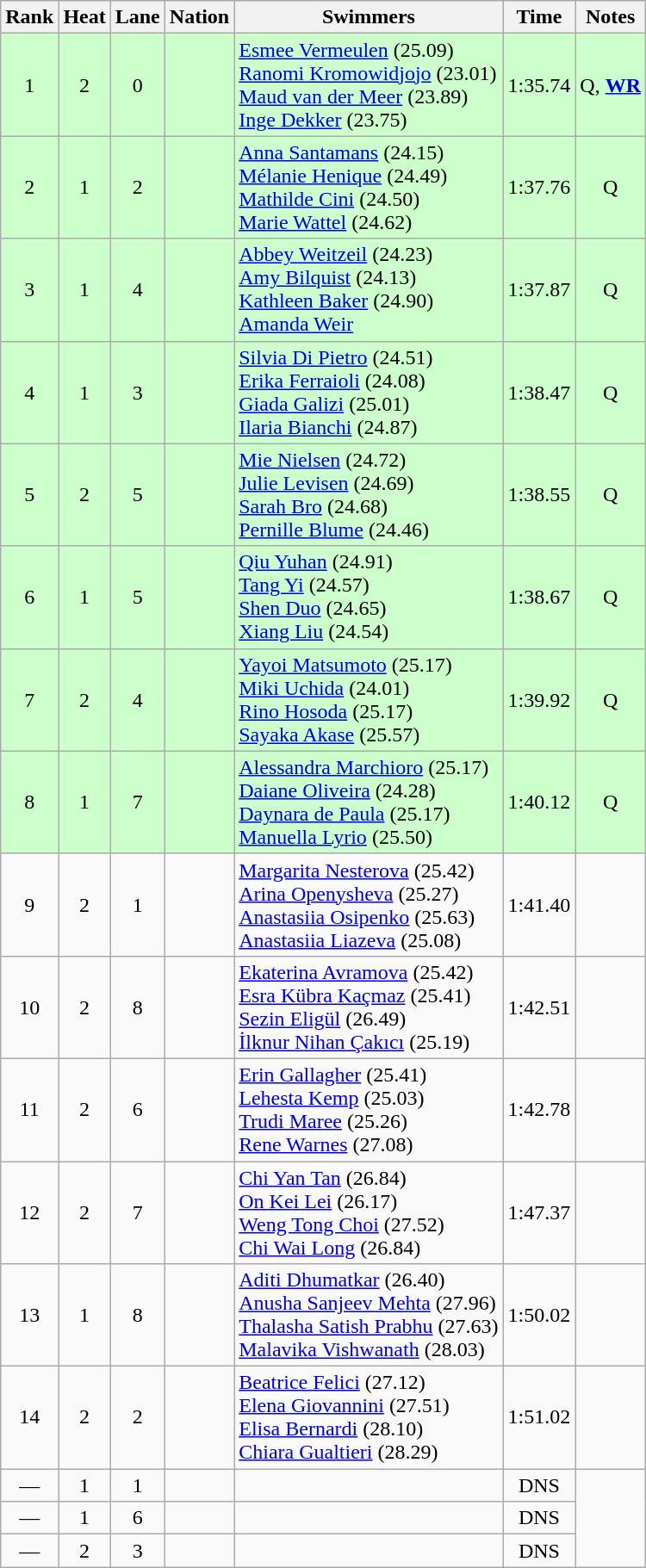<table class="wikitable sortable" style="text-align:center">
<tr>
<th>Rank</th>
<th>Heat</th>
<th>Lane</th>
<th>Nation</th>
<th>Swimmers</th>
<th>Time</th>
<th>Notes</th>
</tr>
<tr bgcolor=ccffcc>
<td>1</td>
<td>2</td>
<td>0</td>
<td align=left></td>
<td align=left><a href='#'>Esmee Vermeulen</a> (25.09) <br><a href='#'>Ranomi Kromowidjojo</a> (23.01) <br><a href='#'>Maud van der Meer</a> (23.89) <br><a href='#'>Inge Dekker</a> (23.75)</td>
<td>1:35.74</td>
<td>Q, <strong><a href='#'>WR</a></strong></td>
</tr>
<tr bgcolor=ccffcc>
<td>2</td>
<td>1</td>
<td>2</td>
<td align=left></td>
<td align=left><a href='#'>Anna Santamans</a> (24.15) <br><a href='#'>Mélanie Henique</a> (24.49) <br><a href='#'>Mathilde Cini</a> (24.50) <br><a href='#'>Marie Wattel</a> (24.62)</td>
<td>1:37.76</td>
<td>Q</td>
</tr>
<tr bgcolor=ccffcc>
<td>3</td>
<td>1</td>
<td>4</td>
<td align=left></td>
<td align=left><a href='#'>Abbey Weitzeil</a>  (24.23) <br><a href='#'>Amy Bilquist</a> (24.13) <br><a href='#'>Kathleen Baker</a> (24.90) <br><a href='#'>Amanda Weir</a></td>
<td>1:37.87</td>
<td>Q</td>
</tr>
<tr bgcolor=ccffcc>
<td>4</td>
<td>1</td>
<td>3</td>
<td align=left></td>
<td align=left><a href='#'>Silvia Di Pietro</a> (24.51) <br><a href='#'>Erika Ferraioli</a> (24.08) <br><a href='#'>Giada Galizi</a> (25.01) <br><a href='#'>Ilaria Bianchi</a> (24.87)</td>
<td>1:38.47</td>
<td>Q</td>
</tr>
<tr bgcolor=ccffcc>
<td>5</td>
<td>2</td>
<td>5</td>
<td align=left></td>
<td align=left><a href='#'>Mie Nielsen</a> (24.72)<br><a href='#'>Julie Levisen</a> (24.69)<br><a href='#'>Sarah Bro</a> (24.68)<br><a href='#'>Pernille Blume</a> (24.46)</td>
<td>1:38.55</td>
<td>Q</td>
</tr>
<tr bgcolor=ccffcc>
<td>6</td>
<td>1</td>
<td>5</td>
<td align=left></td>
<td align=left><a href='#'>Qiu Yuhan</a> (24.91)<br><a href='#'>Tang Yi</a> (24.57)<br><a href='#'>Shen Duo</a> (24.65)<br><a href='#'>Xiang Liu</a> (24.54)</td>
<td>1:38.67</td>
<td>Q</td>
</tr>
<tr bgcolor=ccffcc>
<td>7</td>
<td>2</td>
<td>4</td>
<td align=left></td>
<td align=left><a href='#'>Yayoi Matsumoto</a> (25.17)<br><a href='#'>Miki Uchida</a> (24.01)<br><a href='#'>Rino Hosoda</a> (25.17) <br><a href='#'>Sayaka Akase</a> (25.57)</td>
<td>1:39.92</td>
<td>Q</td>
</tr>
<tr bgcolor=ccffcc>
<td>8</td>
<td>1</td>
<td>7</td>
<td align=left></td>
<td align=left><a href='#'>Alessandra Marchioro</a> (25.17)<br><a href='#'>Daiane Oliveira</a> (24.28)<br> <a href='#'>Daynara de Paula</a> (25.17)<br><a href='#'>Manuella Lyrio</a> (25.50)</td>
<td>1:40.12</td>
<td>Q</td>
</tr>
<tr>
<td>9</td>
<td>2</td>
<td>1</td>
<td align=left></td>
<td align=left><a href='#'>Margarita Nesterova</a> (25.42)<br> <a href='#'>Arina Openysheva</a> (25.27)<br><a href='#'>Anastasiia Osipenko</a> (25.63) <br><a href='#'>Anastasiia Liazeva</a> (25.08)</td>
<td>1:41.40</td>
<td></td>
</tr>
<tr>
<td>10</td>
<td>2</td>
<td>8</td>
<td align=left></td>
<td align=left><a href='#'>Ekaterina Avramova</a>  (25.42) <br><a href='#'>Esra Kübra Kaçmaz</a> (25.41) <br><a href='#'>Sezin Eligül</a> (26.49) <br><a href='#'>İlknur Nihan Çakıcı</a> (25.19)</td>
<td>1:42.51</td>
<td></td>
</tr>
<tr>
<td>11</td>
<td>2</td>
<td>6</td>
<td align=left></td>
<td align=left><a href='#'>Erin Gallagher</a>  (25.41) <br><a href='#'>Lehesta Kemp</a> (25.03) <br><a href='#'>Trudi Maree</a> (25.26) <br><a href='#'>Rene Warnes</a> (27.08)</td>
<td>1:42.78</td>
<td></td>
</tr>
<tr>
<td>12</td>
<td>2</td>
<td>7</td>
<td align=left></td>
<td align=left><a href='#'>Chi Yan Tan</a>  (26.84) <br><a href='#'>On Kei Lei</a> (26.17) <br><a href='#'>Weng Tong Choi</a> (27.52) <br><a href='#'>Chi Wai Long</a> (26.84)</td>
<td>1:47.37</td>
<td></td>
</tr>
<tr>
<td>13</td>
<td>1</td>
<td>8</td>
<td align=left></td>
<td align=left><a href='#'>Aditi Dhumatkar</a>  (26.40) <br><a href='#'>Anusha Sanjeev Mehta</a> (27.96) <br><a href='#'>Thalasha Satish Prabhu</a> (27.63) <br><a href='#'>Malavika Vishwanath</a> (28.03)</td>
<td>1:50.02</td>
<td></td>
</tr>
<tr>
<td>14</td>
<td>2</td>
<td>2</td>
<td align=left></td>
<td align=left><a href='#'>Beatrice Felici</a>  (27.12) <br><a href='#'>Elena Giovannini</a> (27.51) <br><a href='#'>Elisa Bernardi</a> (28.10) <br><a href='#'>Chiara Gualtieri</a> (28.29)</td>
<td>1:51.02</td>
<td></td>
</tr>
<tr>
<td>—</td>
<td>1</td>
<td>1</td>
<td align=left></td>
<td></td>
<td>DNS</td>
</tr>
<tr>
<td>—</td>
<td>1</td>
<td>6</td>
<td align=left></td>
<td></td>
<td>DNS</td>
</tr>
<tr>
<td>—</td>
<td>2</td>
<td>3</td>
<td align=left></td>
<td></td>
<td>DNS</td>
</tr>
</table>
